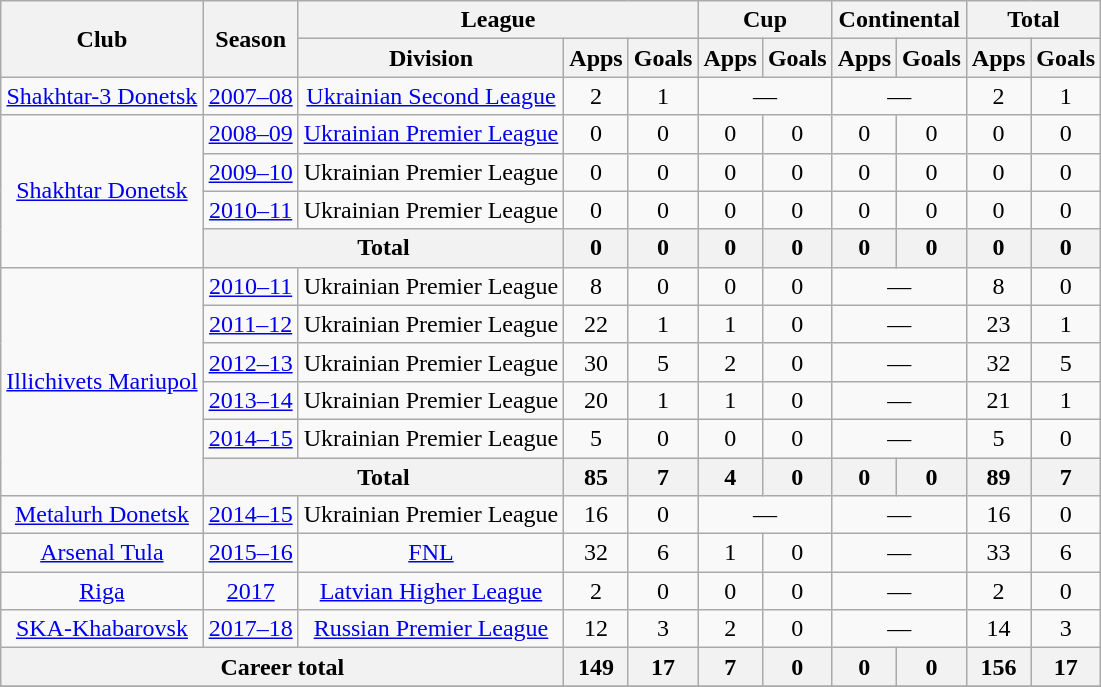<table class="wikitable" style="text-align: center;">
<tr>
<th rowspan=2>Club</th>
<th rowspan=2>Season</th>
<th colspan=3>League</th>
<th colspan=2>Cup</th>
<th colspan=2>Continental</th>
<th colspan=2>Total</th>
</tr>
<tr>
<th>Division</th>
<th>Apps</th>
<th>Goals</th>
<th>Apps</th>
<th>Goals</th>
<th>Apps</th>
<th>Goals</th>
<th>Apps</th>
<th>Goals</th>
</tr>
<tr>
<td><a href='#'>Shakhtar-3 Donetsk</a></td>
<td><a href='#'>2007–08</a></td>
<td><a href='#'>Ukrainian Second League</a></td>
<td>2</td>
<td>1</td>
<td colspan=2>—</td>
<td colspan=2>—</td>
<td>2</td>
<td>1</td>
</tr>
<tr>
<td rowspan=4><a href='#'>Shakhtar Donetsk</a></td>
<td><a href='#'>2008–09</a></td>
<td><a href='#'>Ukrainian Premier League</a></td>
<td>0</td>
<td>0</td>
<td>0</td>
<td>0</td>
<td>0</td>
<td>0</td>
<td>0</td>
<td>0</td>
</tr>
<tr>
<td><a href='#'>2009–10</a></td>
<td>Ukrainian Premier League</td>
<td>0</td>
<td>0</td>
<td>0</td>
<td>0</td>
<td>0</td>
<td>0</td>
<td>0</td>
<td>0</td>
</tr>
<tr>
<td><a href='#'>2010–11</a></td>
<td>Ukrainian Premier League</td>
<td>0</td>
<td>0</td>
<td>0</td>
<td>0</td>
<td>0</td>
<td>0</td>
<td>0</td>
<td>0</td>
</tr>
<tr>
<th colspan=2>Total</th>
<th>0</th>
<th>0</th>
<th>0</th>
<th>0</th>
<th>0</th>
<th>0</th>
<th>0</th>
<th>0</th>
</tr>
<tr>
<td rowspan=6><a href='#'>Illichivets Mariupol</a></td>
<td><a href='#'>2010–11</a></td>
<td>Ukrainian Premier League</td>
<td>8</td>
<td>0</td>
<td>0</td>
<td>0</td>
<td colspan=2>—</td>
<td>8</td>
<td>0</td>
</tr>
<tr>
<td><a href='#'>2011–12</a></td>
<td>Ukrainian Premier League</td>
<td>22</td>
<td>1</td>
<td>1</td>
<td>0</td>
<td colspan=2>—</td>
<td>23</td>
<td>1</td>
</tr>
<tr>
<td><a href='#'>2012–13</a></td>
<td>Ukrainian Premier League</td>
<td>30</td>
<td>5</td>
<td>2</td>
<td>0</td>
<td colspan=2>—</td>
<td>32</td>
<td>5</td>
</tr>
<tr>
<td><a href='#'>2013–14</a></td>
<td>Ukrainian Premier League</td>
<td>20</td>
<td>1</td>
<td>1</td>
<td>0</td>
<td colspan=2>—</td>
<td>21</td>
<td>1</td>
</tr>
<tr>
<td><a href='#'>2014–15</a></td>
<td>Ukrainian Premier League</td>
<td>5</td>
<td>0</td>
<td>0</td>
<td>0</td>
<td colspan=2>—</td>
<td>5</td>
<td>0</td>
</tr>
<tr>
<th colspan=2>Total</th>
<th>85</th>
<th>7</th>
<th>4</th>
<th>0</th>
<th>0</th>
<th>0</th>
<th>89</th>
<th>7</th>
</tr>
<tr>
<td><a href='#'>Metalurh Donetsk</a></td>
<td><a href='#'>2014–15</a></td>
<td>Ukrainian Premier League</td>
<td>16</td>
<td>0</td>
<td colspan=2>—</td>
<td colspan=2>—</td>
<td>16</td>
<td>0</td>
</tr>
<tr>
<td><a href='#'>Arsenal Tula</a></td>
<td><a href='#'>2015–16</a></td>
<td><a href='#'>FNL</a></td>
<td>32</td>
<td>6</td>
<td>1</td>
<td>0</td>
<td colspan=2>—</td>
<td>33</td>
<td>6</td>
</tr>
<tr>
<td><a href='#'>Riga</a></td>
<td><a href='#'>2017</a></td>
<td><a href='#'>Latvian Higher League</a></td>
<td>2</td>
<td>0</td>
<td>0</td>
<td>0</td>
<td colspan=2>—</td>
<td>2</td>
<td>0</td>
</tr>
<tr>
<td><a href='#'>SKA-Khabarovsk</a></td>
<td><a href='#'>2017–18</a></td>
<td><a href='#'>Russian Premier League</a></td>
<td>12</td>
<td>3</td>
<td>2</td>
<td>0</td>
<td colspan=2>—</td>
<td>14</td>
<td>3</td>
</tr>
<tr>
<th colspan=3>Career total</th>
<th>149</th>
<th>17</th>
<th>7</th>
<th>0</th>
<th>0</th>
<th>0</th>
<th>156</th>
<th>17</th>
</tr>
<tr>
</tr>
</table>
